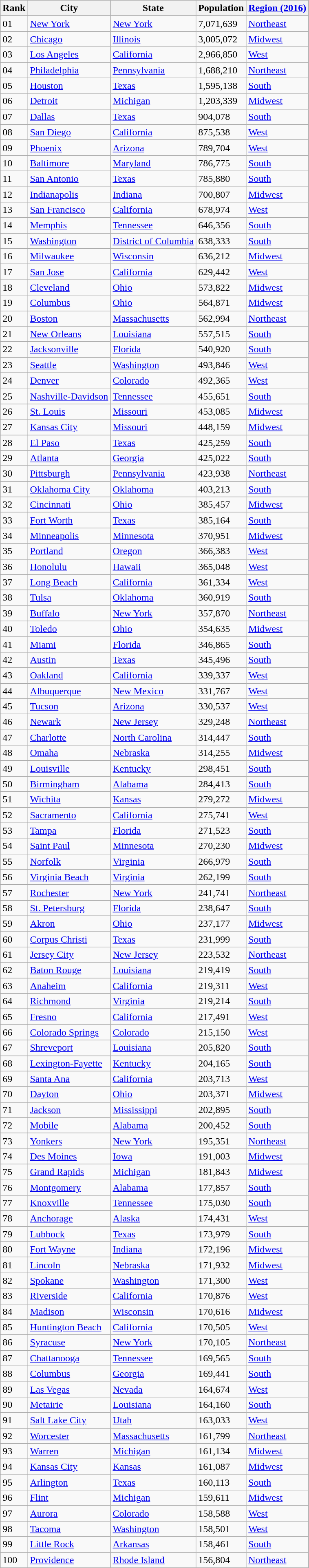<table class="wikitable sortable">
<tr>
<th>Rank</th>
<th>City</th>
<th>State</th>
<th>Population</th>
<th><a href='#'>Region (2016)</a></th>
</tr>
<tr>
<td>01</td>
<td><a href='#'>New York</a></td>
<td><a href='#'>New York</a></td>
<td>7,071,639</td>
<td><a href='#'>Northeast</a></td>
</tr>
<tr>
<td>02</td>
<td><a href='#'>Chicago</a></td>
<td><a href='#'>Illinois</a></td>
<td>3,005,072</td>
<td><a href='#'>Midwest</a></td>
</tr>
<tr>
<td>03</td>
<td><a href='#'>Los Angeles</a></td>
<td><a href='#'>California</a></td>
<td>2,966,850</td>
<td><a href='#'>West</a></td>
</tr>
<tr>
<td>04</td>
<td><a href='#'>Philadelphia</a></td>
<td><a href='#'>Pennsylvania</a></td>
<td>1,688,210</td>
<td><a href='#'>Northeast</a></td>
</tr>
<tr>
<td>05</td>
<td><a href='#'>Houston</a></td>
<td><a href='#'>Texas</a></td>
<td>1,595,138</td>
<td><a href='#'>South</a></td>
</tr>
<tr>
<td>06</td>
<td><a href='#'>Detroit</a></td>
<td><a href='#'>Michigan</a></td>
<td>1,203,339</td>
<td><a href='#'>Midwest</a></td>
</tr>
<tr>
<td>07</td>
<td><a href='#'>Dallas</a></td>
<td><a href='#'>Texas</a></td>
<td>904,078</td>
<td><a href='#'>South</a></td>
</tr>
<tr>
<td>08</td>
<td><a href='#'>San Diego</a></td>
<td><a href='#'>California</a></td>
<td>875,538</td>
<td><a href='#'>West</a></td>
</tr>
<tr>
<td>09</td>
<td><a href='#'>Phoenix</a></td>
<td><a href='#'>Arizona</a></td>
<td>789,704</td>
<td><a href='#'>West</a></td>
</tr>
<tr>
<td>10</td>
<td><a href='#'>Baltimore</a></td>
<td><a href='#'>Maryland</a></td>
<td>786,775</td>
<td><a href='#'>South</a></td>
</tr>
<tr>
<td>11</td>
<td><a href='#'>San Antonio</a></td>
<td><a href='#'>Texas</a></td>
<td>785,880</td>
<td><a href='#'>South</a></td>
</tr>
<tr>
<td>12</td>
<td><a href='#'>Indianapolis</a></td>
<td><a href='#'>Indiana</a></td>
<td>700,807</td>
<td><a href='#'>Midwest</a></td>
</tr>
<tr>
<td>13</td>
<td><a href='#'>San Francisco</a></td>
<td><a href='#'>California</a></td>
<td>678,974</td>
<td><a href='#'>West</a></td>
</tr>
<tr>
<td>14</td>
<td><a href='#'>Memphis</a></td>
<td><a href='#'>Tennessee</a></td>
<td>646,356</td>
<td><a href='#'>South</a></td>
</tr>
<tr>
<td>15</td>
<td><a href='#'>Washington</a></td>
<td><a href='#'>District of Columbia</a></td>
<td>638,333</td>
<td><a href='#'>South</a></td>
</tr>
<tr>
<td>16</td>
<td><a href='#'>Milwaukee</a></td>
<td><a href='#'>Wisconsin</a></td>
<td>636,212</td>
<td><a href='#'>Midwest</a></td>
</tr>
<tr>
<td>17</td>
<td><a href='#'>San Jose</a></td>
<td><a href='#'>California</a></td>
<td>629,442</td>
<td><a href='#'>West</a></td>
</tr>
<tr>
<td>18</td>
<td><a href='#'>Cleveland</a></td>
<td><a href='#'>Ohio</a></td>
<td>573,822</td>
<td><a href='#'>Midwest</a></td>
</tr>
<tr>
<td>19</td>
<td><a href='#'>Columbus</a></td>
<td><a href='#'>Ohio</a></td>
<td>564,871</td>
<td><a href='#'>Midwest</a></td>
</tr>
<tr>
<td>20</td>
<td><a href='#'>Boston</a></td>
<td><a href='#'>Massachusetts</a></td>
<td>562,994</td>
<td><a href='#'>Northeast</a></td>
</tr>
<tr>
<td>21</td>
<td><a href='#'>New Orleans</a></td>
<td><a href='#'>Louisiana</a></td>
<td>557,515</td>
<td><a href='#'>South</a></td>
</tr>
<tr>
<td>22</td>
<td><a href='#'>Jacksonville</a></td>
<td><a href='#'>Florida</a></td>
<td>540,920</td>
<td><a href='#'>South</a></td>
</tr>
<tr>
<td>23</td>
<td><a href='#'>Seattle</a></td>
<td><a href='#'>Washington</a></td>
<td>493,846</td>
<td><a href='#'>West</a></td>
</tr>
<tr>
<td>24</td>
<td><a href='#'>Denver</a></td>
<td><a href='#'>Colorado</a></td>
<td>492,365</td>
<td><a href='#'>West</a></td>
</tr>
<tr>
<td>25</td>
<td><a href='#'>Nashville-Davidson</a></td>
<td><a href='#'>Tennessee</a></td>
<td>455,651</td>
<td><a href='#'>South</a></td>
</tr>
<tr>
<td>26</td>
<td><a href='#'>St. Louis</a></td>
<td><a href='#'>Missouri</a></td>
<td>453,085</td>
<td><a href='#'>Midwest</a></td>
</tr>
<tr>
<td>27</td>
<td><a href='#'>Kansas City</a></td>
<td><a href='#'>Missouri</a></td>
<td>448,159</td>
<td><a href='#'>Midwest</a></td>
</tr>
<tr>
<td>28</td>
<td><a href='#'>El Paso</a></td>
<td><a href='#'>Texas</a></td>
<td>425,259</td>
<td><a href='#'>South</a></td>
</tr>
<tr>
<td>29</td>
<td><a href='#'>Atlanta</a></td>
<td><a href='#'>Georgia</a></td>
<td>425,022</td>
<td><a href='#'>South</a></td>
</tr>
<tr>
<td>30</td>
<td><a href='#'>Pittsburgh</a></td>
<td><a href='#'>Pennsylvania</a></td>
<td>423,938</td>
<td><a href='#'>Northeast</a></td>
</tr>
<tr>
<td>31</td>
<td><a href='#'>Oklahoma City</a></td>
<td><a href='#'>Oklahoma</a></td>
<td>403,213</td>
<td><a href='#'>South</a></td>
</tr>
<tr>
<td>32</td>
<td><a href='#'>Cincinnati</a></td>
<td><a href='#'>Ohio</a></td>
<td>385,457</td>
<td><a href='#'>Midwest</a></td>
</tr>
<tr>
<td>33</td>
<td><a href='#'>Fort Worth</a></td>
<td><a href='#'>Texas</a></td>
<td>385,164</td>
<td><a href='#'>South</a></td>
</tr>
<tr>
<td>34</td>
<td><a href='#'>Minneapolis</a></td>
<td><a href='#'>Minnesota</a></td>
<td>370,951</td>
<td><a href='#'>Midwest</a></td>
</tr>
<tr>
<td>35</td>
<td><a href='#'>Portland</a></td>
<td><a href='#'>Oregon</a></td>
<td>366,383</td>
<td><a href='#'>West</a></td>
</tr>
<tr>
<td>36</td>
<td><a href='#'>Honolulu</a></td>
<td><a href='#'>Hawaii</a></td>
<td>365,048</td>
<td><a href='#'>West</a></td>
</tr>
<tr>
<td>37</td>
<td><a href='#'>Long Beach</a></td>
<td><a href='#'>California</a></td>
<td>361,334</td>
<td><a href='#'>West</a></td>
</tr>
<tr>
<td>38</td>
<td><a href='#'>Tulsa</a></td>
<td><a href='#'>Oklahoma</a></td>
<td>360,919</td>
<td><a href='#'>South</a></td>
</tr>
<tr>
<td>39</td>
<td><a href='#'>Buffalo</a></td>
<td><a href='#'>New York</a></td>
<td>357,870</td>
<td><a href='#'>Northeast</a></td>
</tr>
<tr>
<td>40</td>
<td><a href='#'>Toledo</a></td>
<td><a href='#'>Ohio</a></td>
<td>354,635</td>
<td><a href='#'>Midwest</a></td>
</tr>
<tr>
<td>41</td>
<td><a href='#'>Miami</a></td>
<td><a href='#'>Florida</a></td>
<td>346,865</td>
<td><a href='#'>South</a></td>
</tr>
<tr>
<td>42</td>
<td><a href='#'>Austin</a></td>
<td><a href='#'>Texas</a></td>
<td>345,496</td>
<td><a href='#'>South</a></td>
</tr>
<tr>
<td>43</td>
<td><a href='#'>Oakland</a></td>
<td><a href='#'>California</a></td>
<td>339,337</td>
<td><a href='#'>West</a></td>
</tr>
<tr>
<td>44</td>
<td><a href='#'>Albuquerque</a></td>
<td><a href='#'>New Mexico</a></td>
<td>331,767</td>
<td><a href='#'>West</a></td>
</tr>
<tr>
<td>45</td>
<td><a href='#'>Tucson</a></td>
<td><a href='#'>Arizona</a></td>
<td>330,537</td>
<td><a href='#'>West</a></td>
</tr>
<tr>
<td>46</td>
<td><a href='#'>Newark</a></td>
<td><a href='#'>New Jersey</a></td>
<td>329,248</td>
<td><a href='#'>Northeast</a></td>
</tr>
<tr>
<td>47</td>
<td><a href='#'>Charlotte</a></td>
<td><a href='#'>North Carolina</a></td>
<td>314,447</td>
<td><a href='#'>South</a></td>
</tr>
<tr>
<td>48</td>
<td><a href='#'>Omaha</a></td>
<td><a href='#'>Nebraska</a></td>
<td>314,255</td>
<td><a href='#'>Midwest</a></td>
</tr>
<tr>
<td>49</td>
<td><a href='#'>Louisville</a></td>
<td><a href='#'>Kentucky</a></td>
<td>298,451</td>
<td><a href='#'>South</a></td>
</tr>
<tr>
<td>50</td>
<td><a href='#'>Birmingham</a></td>
<td><a href='#'>Alabama</a></td>
<td>284,413</td>
<td><a href='#'>South</a></td>
</tr>
<tr>
<td>51</td>
<td><a href='#'>Wichita</a></td>
<td><a href='#'>Kansas</a></td>
<td>279,272</td>
<td><a href='#'>Midwest</a></td>
</tr>
<tr>
<td>52</td>
<td><a href='#'>Sacramento</a></td>
<td><a href='#'>California</a></td>
<td>275,741</td>
<td><a href='#'>West</a></td>
</tr>
<tr>
<td>53</td>
<td><a href='#'>Tampa</a></td>
<td><a href='#'>Florida</a></td>
<td>271,523</td>
<td><a href='#'>South</a></td>
</tr>
<tr>
<td>54</td>
<td><a href='#'>Saint Paul</a></td>
<td><a href='#'>Minnesota</a></td>
<td>270,230</td>
<td><a href='#'>Midwest</a></td>
</tr>
<tr>
<td>55</td>
<td><a href='#'>Norfolk</a></td>
<td><a href='#'>Virginia</a></td>
<td>266,979</td>
<td><a href='#'>South</a></td>
</tr>
<tr>
<td>56</td>
<td><a href='#'>Virginia Beach</a></td>
<td><a href='#'>Virginia</a></td>
<td>262,199</td>
<td><a href='#'>South</a></td>
</tr>
<tr>
<td>57</td>
<td><a href='#'>Rochester</a></td>
<td><a href='#'>New York</a></td>
<td>241,741</td>
<td><a href='#'>Northeast</a></td>
</tr>
<tr>
<td>58</td>
<td><a href='#'>St. Petersburg</a></td>
<td><a href='#'>Florida</a></td>
<td>238,647</td>
<td><a href='#'>South</a></td>
</tr>
<tr>
<td>59</td>
<td><a href='#'>Akron</a></td>
<td><a href='#'>Ohio</a></td>
<td>237,177</td>
<td><a href='#'>Midwest</a></td>
</tr>
<tr>
<td>60</td>
<td><a href='#'>Corpus Christi</a></td>
<td><a href='#'>Texas</a></td>
<td>231,999</td>
<td><a href='#'>South</a></td>
</tr>
<tr>
<td>61</td>
<td><a href='#'>Jersey City</a></td>
<td><a href='#'>New Jersey</a></td>
<td>223,532</td>
<td><a href='#'>Northeast</a></td>
</tr>
<tr>
<td>62</td>
<td><a href='#'>Baton Rouge</a></td>
<td><a href='#'>Louisiana</a></td>
<td>219,419</td>
<td><a href='#'>South</a></td>
</tr>
<tr>
<td>63</td>
<td><a href='#'>Anaheim</a></td>
<td><a href='#'>California</a></td>
<td>219,311</td>
<td><a href='#'>West</a></td>
</tr>
<tr>
<td>64</td>
<td><a href='#'>Richmond</a></td>
<td><a href='#'>Virginia</a></td>
<td>219,214</td>
<td><a href='#'>South</a></td>
</tr>
<tr>
<td>65</td>
<td><a href='#'>Fresno</a></td>
<td><a href='#'>California</a></td>
<td>217,491</td>
<td><a href='#'>West</a></td>
</tr>
<tr>
<td>66</td>
<td><a href='#'>Colorado Springs</a></td>
<td><a href='#'>Colorado</a></td>
<td>215,150</td>
<td><a href='#'>West</a></td>
</tr>
<tr>
<td>67</td>
<td><a href='#'>Shreveport</a></td>
<td><a href='#'>Louisiana</a></td>
<td>205,820</td>
<td><a href='#'>South</a></td>
</tr>
<tr>
<td>68</td>
<td><a href='#'>Lexington-Fayette</a></td>
<td><a href='#'>Kentucky</a></td>
<td>204,165</td>
<td><a href='#'>South</a></td>
</tr>
<tr>
<td>69</td>
<td><a href='#'>Santa Ana</a></td>
<td><a href='#'>California</a></td>
<td>203,713</td>
<td><a href='#'>West</a></td>
</tr>
<tr>
<td>70</td>
<td><a href='#'>Dayton</a></td>
<td><a href='#'>Ohio</a></td>
<td>203,371</td>
<td><a href='#'>Midwest</a></td>
</tr>
<tr>
<td>71</td>
<td><a href='#'>Jackson</a></td>
<td><a href='#'>Mississippi</a></td>
<td>202,895</td>
<td><a href='#'>South</a></td>
</tr>
<tr>
<td>72</td>
<td><a href='#'>Mobile</a></td>
<td><a href='#'>Alabama</a></td>
<td>200,452</td>
<td><a href='#'>South</a></td>
</tr>
<tr>
<td>73</td>
<td><a href='#'>Yonkers</a></td>
<td><a href='#'>New York</a></td>
<td>195,351</td>
<td><a href='#'>Northeast</a></td>
</tr>
<tr>
<td>74</td>
<td><a href='#'>Des Moines</a></td>
<td><a href='#'>Iowa</a></td>
<td>191,003</td>
<td><a href='#'>Midwest</a></td>
</tr>
<tr>
<td>75</td>
<td><a href='#'>Grand Rapids</a></td>
<td><a href='#'>Michigan</a></td>
<td>181,843</td>
<td><a href='#'>Midwest</a></td>
</tr>
<tr>
<td>76</td>
<td><a href='#'>Montgomery</a></td>
<td><a href='#'>Alabama</a></td>
<td>177,857</td>
<td><a href='#'>South</a></td>
</tr>
<tr>
<td>77</td>
<td><a href='#'>Knoxville</a></td>
<td><a href='#'>Tennessee</a></td>
<td>175,030</td>
<td><a href='#'>South</a></td>
</tr>
<tr>
<td>78</td>
<td><a href='#'>Anchorage</a></td>
<td><a href='#'>Alaska</a></td>
<td>174,431</td>
<td><a href='#'>West</a></td>
</tr>
<tr>
<td>79</td>
<td><a href='#'>Lubbock</a></td>
<td><a href='#'>Texas</a></td>
<td>173,979</td>
<td><a href='#'>South</a></td>
</tr>
<tr>
<td>80</td>
<td><a href='#'>Fort Wayne</a></td>
<td><a href='#'>Indiana</a></td>
<td>172,196</td>
<td><a href='#'>Midwest</a></td>
</tr>
<tr>
<td>81</td>
<td><a href='#'>Lincoln</a></td>
<td><a href='#'>Nebraska</a></td>
<td>171,932</td>
<td><a href='#'>Midwest</a></td>
</tr>
<tr>
<td>82</td>
<td><a href='#'>Spokane</a></td>
<td><a href='#'>Washington</a></td>
<td>171,300</td>
<td><a href='#'>West</a></td>
</tr>
<tr>
<td>83</td>
<td><a href='#'>Riverside</a></td>
<td><a href='#'>California</a></td>
<td>170,876</td>
<td><a href='#'>West</a></td>
</tr>
<tr>
<td>84</td>
<td><a href='#'>Madison</a></td>
<td><a href='#'>Wisconsin</a></td>
<td>170,616</td>
<td><a href='#'>Midwest</a></td>
</tr>
<tr>
<td>85</td>
<td><a href='#'>Huntington Beach</a></td>
<td><a href='#'>California</a></td>
<td>170,505</td>
<td><a href='#'>West</a></td>
</tr>
<tr>
<td>86</td>
<td><a href='#'>Syracuse</a></td>
<td><a href='#'>New York</a></td>
<td>170,105</td>
<td><a href='#'>Northeast</a></td>
</tr>
<tr>
<td>87</td>
<td><a href='#'>Chattanooga</a></td>
<td><a href='#'>Tennessee</a></td>
<td>169,565</td>
<td><a href='#'>South</a></td>
</tr>
<tr>
<td>88</td>
<td><a href='#'>Columbus</a></td>
<td><a href='#'>Georgia</a></td>
<td>169,441</td>
<td><a href='#'>South</a></td>
</tr>
<tr>
<td>89</td>
<td><a href='#'>Las Vegas</a></td>
<td><a href='#'>Nevada</a></td>
<td>164,674</td>
<td><a href='#'>West</a></td>
</tr>
<tr>
<td>90</td>
<td><a href='#'>Metairie</a></td>
<td><a href='#'>Louisiana</a></td>
<td>164,160</td>
<td><a href='#'>South</a></td>
</tr>
<tr>
<td>91</td>
<td><a href='#'>Salt Lake City</a></td>
<td><a href='#'>Utah</a></td>
<td>163,033</td>
<td><a href='#'>West</a></td>
</tr>
<tr>
<td>92</td>
<td><a href='#'>Worcester</a></td>
<td><a href='#'>Massachusetts</a></td>
<td>161,799</td>
<td><a href='#'>Northeast</a></td>
</tr>
<tr>
<td>93</td>
<td><a href='#'>Warren</a></td>
<td><a href='#'>Michigan</a></td>
<td>161,134</td>
<td><a href='#'>Midwest</a></td>
</tr>
<tr>
<td>94</td>
<td><a href='#'>Kansas City</a></td>
<td><a href='#'>Kansas</a></td>
<td>161,087</td>
<td><a href='#'>Midwest</a></td>
</tr>
<tr>
<td>95</td>
<td><a href='#'>Arlington</a></td>
<td><a href='#'>Texas</a></td>
<td>160,113</td>
<td><a href='#'>South</a></td>
</tr>
<tr>
<td>96</td>
<td><a href='#'>Flint</a></td>
<td><a href='#'>Michigan</a></td>
<td>159,611</td>
<td><a href='#'>Midwest</a></td>
</tr>
<tr>
<td>97</td>
<td><a href='#'>Aurora</a></td>
<td><a href='#'>Colorado</a></td>
<td>158,588</td>
<td><a href='#'>West</a></td>
</tr>
<tr>
<td>98</td>
<td><a href='#'>Tacoma</a></td>
<td><a href='#'>Washington</a></td>
<td>158,501</td>
<td><a href='#'>West</a></td>
</tr>
<tr>
<td>99</td>
<td><a href='#'>Little Rock</a></td>
<td><a href='#'>Arkansas</a></td>
<td>158,461</td>
<td><a href='#'>South</a></td>
</tr>
<tr>
<td>100</td>
<td><a href='#'>Providence</a></td>
<td><a href='#'>Rhode Island</a></td>
<td>156,804</td>
<td><a href='#'>Northeast</a></td>
</tr>
</table>
